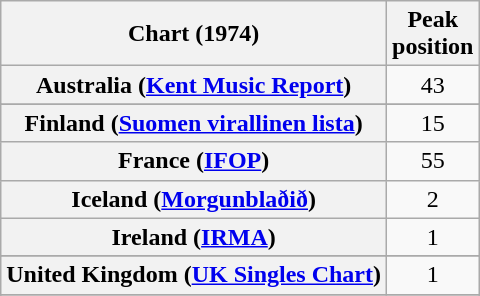<table class="wikitable sortable plainrowheaders" style="text-align:center">
<tr>
<th scope="col">Chart (1974)</th>
<th scope="col">Peak<br>position</th>
</tr>
<tr>
<th scope="row">Australia (<a href='#'>Kent Music Report</a>)</th>
<td style="text-align:center;">43</td>
</tr>
<tr>
</tr>
<tr>
</tr>
<tr>
</tr>
<tr>
<th scope="row">Finland (<a href='#'>Suomen virallinen lista</a>)</th>
<td align="center">15</td>
</tr>
<tr>
<th scope="row">France (<a href='#'>IFOP</a>)</th>
<td align="center">55</td>
</tr>
<tr>
<th scope="row">Iceland (<a href='#'>Morgunblaðið</a>)</th>
<td align="center">2</td>
</tr>
<tr>
<th scope="row">Ireland (<a href='#'>IRMA</a>)</th>
<td align="center">1</td>
</tr>
<tr>
</tr>
<tr>
</tr>
<tr>
</tr>
<tr>
</tr>
<tr>
<th scope="row">United Kingdom (<a href='#'>UK Singles Chart</a>)</th>
<td align="center">1</td>
</tr>
<tr>
</tr>
<tr>
</tr>
</table>
